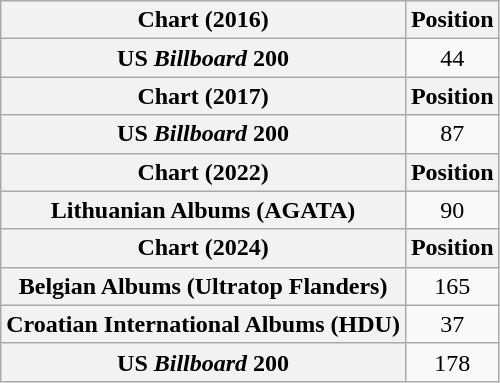<table class="wikitable plainrowheaders" style="text-align:center">
<tr>
<th scope="col">Chart (2016)</th>
<th scope="col">Position</th>
</tr>
<tr>
<th scope="row">US <em>Billboard</em> 200</th>
<td>44</td>
</tr>
<tr>
<th scope="col">Chart (2017)</th>
<th scope="col">Position</th>
</tr>
<tr>
<th scope="row">US <em>Billboard</em> 200</th>
<td>87</td>
</tr>
<tr>
<th scope="col">Chart (2022)</th>
<th scope="col">Position</th>
</tr>
<tr>
<th scope="row">Lithuanian Albums (AGATA)</th>
<td>90</td>
</tr>
<tr>
<th scope="col">Chart (2024)</th>
<th scope="col">Position</th>
</tr>
<tr>
<th scope="row">Belgian Albums (Ultratop Flanders)</th>
<td>165</td>
</tr>
<tr>
<th scope="row">Croatian International Albums (HDU)</th>
<td>37</td>
</tr>
<tr>
<th scope="row">US <em>Billboard</em> 200</th>
<td>178</td>
</tr>
</table>
